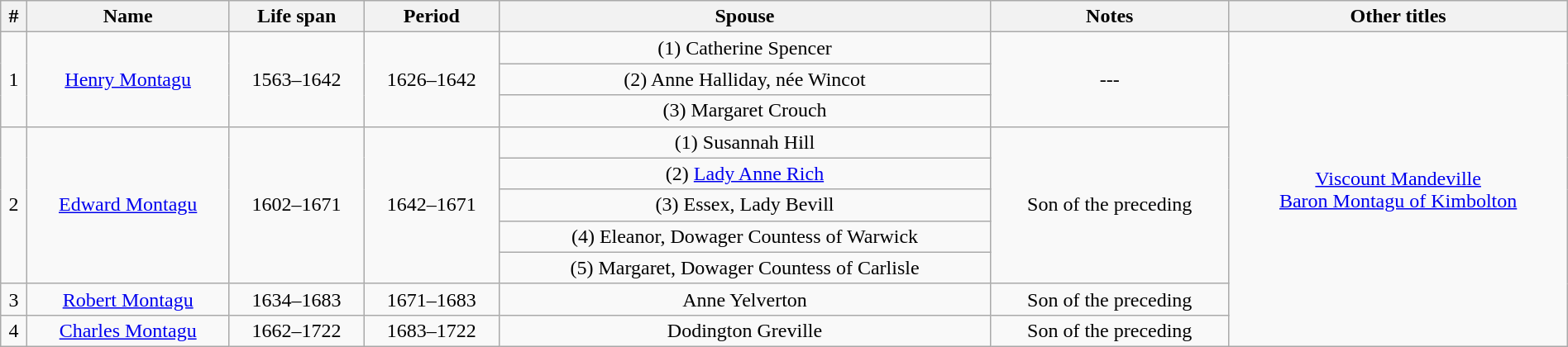<table style="text-align:center; width:100%;" class="wikitable" |Created by >
<tr>
<th>#</th>
<th>Name</th>
<th>Life span</th>
<th>Period</th>
<th>Spouse</th>
<th>Notes</th>
<th>Other titles</th>
</tr>
<tr>
<td rowspan="3">1</td>
<td rowspan="3"><a href='#'>Henry Montagu</a></td>
<td rowspan="3">1563–1642</td>
<td rowspan="3">1626–1642</td>
<td>(1) Catherine Spencer</td>
<td rowspan="3">---</td>
<td rowspan="10"><a href='#'>Viscount Mandeville</a><br><a href='#'>Baron Montagu of Kimbolton</a></td>
</tr>
<tr>
<td>(2) Anne Halliday, née Wincot</td>
</tr>
<tr>
<td>(3) Margaret Crouch</td>
</tr>
<tr>
<td rowspan="5">2</td>
<td rowspan="5"><a href='#'>Edward Montagu</a></td>
<td rowspan="5">1602–1671</td>
<td rowspan="5">1642–1671</td>
<td>(1) Susannah Hill</td>
<td rowspan="5">Son of the preceding</td>
</tr>
<tr>
<td>(2) <a href='#'>Lady Anne Rich</a></td>
</tr>
<tr>
<td>(3) Essex, Lady Bevill</td>
</tr>
<tr>
<td>(4) Eleanor, Dowager Countess of Warwick</td>
</tr>
<tr>
<td>(5) Margaret, Dowager Countess of Carlisle</td>
</tr>
<tr>
<td>3</td>
<td><a href='#'>Robert Montagu</a></td>
<td>1634–1683</td>
<td>1671–1683</td>
<td>Anne Yelverton</td>
<td>Son of the preceding</td>
</tr>
<tr>
<td>4</td>
<td><a href='#'>Charles Montagu</a></td>
<td>1662–1722</td>
<td>1683–1722</td>
<td>Dodington Greville</td>
<td>Son of the preceding</td>
</tr>
</table>
